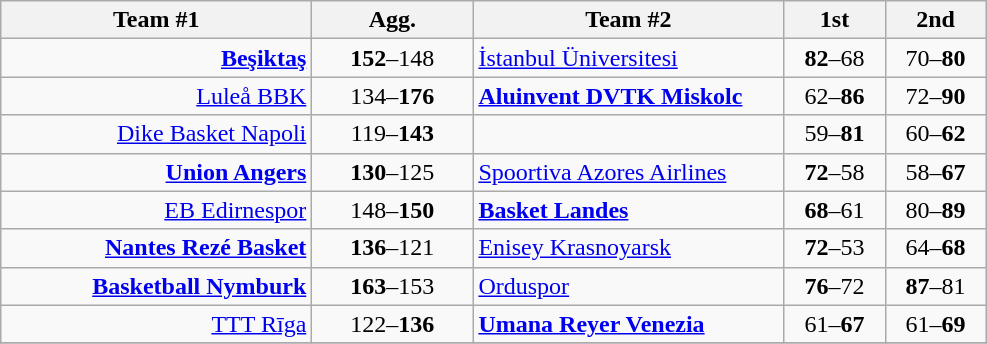<table class=wikitable style="text-align:center">
<tr>
<th width=200>Team #1</th>
<th width=100>Agg.</th>
<th width=200>Team #2</th>
<th width=60>1st</th>
<th width=60>2nd</th>
</tr>
<tr>
<td align=right><strong><a href='#'>Beşiktaş</a> </strong></td>
<td><strong>152</strong>–148</td>
<td align=left> <a href='#'>İstanbul Üniversitesi</a></td>
<td align=center><strong>82</strong>–68</td>
<td align=center>70–<strong>80</strong></td>
</tr>
<tr>
<td align=right><a href='#'>Luleå BBK</a> </td>
<td>134–<strong>176</strong></td>
<td align=left> <strong><a href='#'>Aluinvent DVTK Miskolc</a></strong></td>
<td align=center>62–<strong>86</strong></td>
<td align=center>72–<strong>90</strong></td>
</tr>
<tr>
<td align=right><a href='#'>Dike Basket Napoli</a> </td>
<td>119–<strong>143</strong></td>
<td align=left></td>
<td align=center>59–<strong>81</strong></td>
<td align=center>60–<strong>62</strong></td>
</tr>
<tr>
<td align=right><strong><a href='#'>Union Angers</a></strong> </td>
<td><strong>130</strong>–125</td>
<td align=left> <a href='#'>Spoortiva Azores Airlines</a></td>
<td align=center><strong>72</strong>–58</td>
<td align=center>58–<strong>67</strong></td>
</tr>
<tr>
<td align=right><a href='#'>EB Edirnespor</a> </td>
<td>148–<strong>150</strong></td>
<td align=left> <strong><a href='#'>Basket Landes</a></strong></td>
<td align=center><strong>68</strong>–61</td>
<td align=center>80–<strong>89</strong></td>
</tr>
<tr>
<td align=right><strong><a href='#'>Nantes Rezé Basket</a></strong> </td>
<td><strong>136</strong>–121</td>
<td align=left> <a href='#'>Enisey Krasnoyarsk</a></td>
<td align=center><strong>72</strong>–53</td>
<td align=center>64–<strong>68</strong></td>
</tr>
<tr>
<td align=right><strong><a href='#'>Basketball Nymburk</a></strong> </td>
<td><strong>163</strong>–153</td>
<td align=left> <a href='#'>Orduspor</a></td>
<td align=center><strong>76</strong>–72</td>
<td align=center><strong>87</strong>–81</td>
</tr>
<tr>
<td align=right><a href='#'>TTT Rīga</a> </td>
<td>122–<strong>136</strong></td>
<td align=left> <strong><a href='#'>Umana Reyer Venezia</a></strong></td>
<td align=center>61–<strong>67</strong></td>
<td align=center>61–<strong>69</strong></td>
</tr>
<tr>
</tr>
</table>
